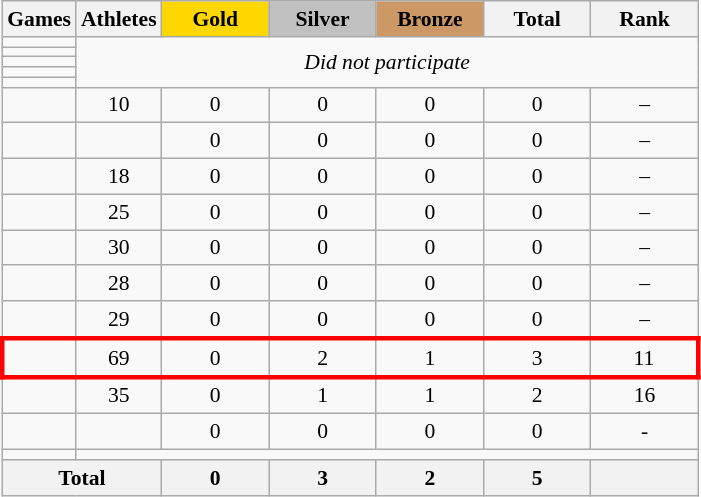<table class="wikitable" style="text-align:center; font-size:90%;">
<tr>
<th>Games</th>
<th>Athletes</th>
<td style="background:gold; width:4.5em; font-weight:bold;">Gold</td>
<td style="background:silver; width:4.5em; font-weight:bold;">Silver</td>
<td style="background:#cc9966; width:4.5em; font-weight:bold;">Bronze</td>
<th style="width:4.5em; font-weight:bold;">Total</th>
<th style="width:4.5em; font-weight:bold;">Rank</th>
</tr>
<tr>
<td align=left></td>
<td rowspan=5 colspan=6><em>Did not participate</em></td>
</tr>
<tr>
<td align=left></td>
</tr>
<tr>
<td align=left></td>
</tr>
<tr>
<td align=left></td>
</tr>
<tr>
<td align=left></td>
</tr>
<tr>
<td align=left></td>
<td>10</td>
<td>0</td>
<td>0</td>
<td>0</td>
<td>0</td>
<td>–</td>
</tr>
<tr>
<td align=left></td>
<td></td>
<td>0</td>
<td>0</td>
<td>0</td>
<td>0</td>
<td>–</td>
</tr>
<tr>
<td align=left></td>
<td>18</td>
<td>0</td>
<td>0</td>
<td>0</td>
<td>0</td>
<td>–</td>
</tr>
<tr>
<td align=left></td>
<td>25</td>
<td>0</td>
<td>0</td>
<td>0</td>
<td>0</td>
<td>–</td>
</tr>
<tr>
<td align=left></td>
<td>30</td>
<td>0</td>
<td>0</td>
<td>0</td>
<td>0</td>
<td>–</td>
</tr>
<tr>
<td align=left></td>
<td>28</td>
<td>0</td>
<td>0</td>
<td>0</td>
<td>0</td>
<td>–</td>
</tr>
<tr>
<td align=left></td>
<td>29</td>
<td>0</td>
<td>0</td>
<td>0</td>
<td>0</td>
<td>–</td>
</tr>
<tr style="border: 3px solid red">
<td align=left></td>
<td>69</td>
<td>0</td>
<td>2</td>
<td>1</td>
<td>3</td>
<td>11</td>
</tr>
<tr>
<td align=left></td>
<td>35</td>
<td>0</td>
<td>1</td>
<td>1</td>
<td>2</td>
<td>16</td>
</tr>
<tr>
<td align=left></td>
<td></td>
<td>0</td>
<td>0</td>
<td>0</td>
<td>0</td>
<td>-</td>
</tr>
<tr>
<td align=left></td>
</tr>
<tr>
<th colspan=2>Total</th>
<th>0</th>
<th>3</th>
<th>2</th>
<th>5</th>
<th></th>
</tr>
</table>
